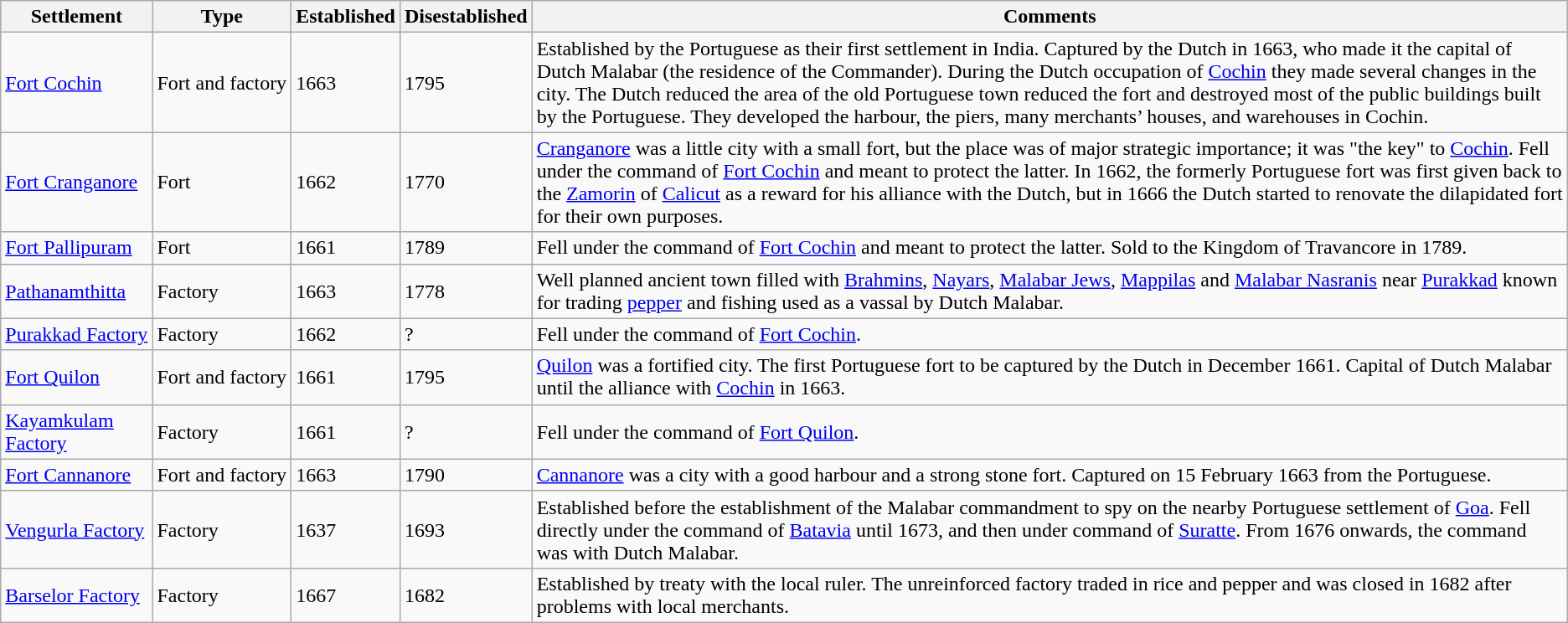<table class="wikitable sortable">
<tr>
<th>Settlement</th>
<th>Type</th>
<th>Established</th>
<th>Disestablished</th>
<th>Comments</th>
</tr>
<tr -->
<td><a href='#'>Fort Cochin</a></td>
<td>Fort and factory</td>
<td>1663</td>
<td>1795</td>
<td>Established by the Portuguese as their first settlement in India. Captured by the Dutch in 1663, who made it the capital of Dutch Malabar (the residence of the Commander). During the Dutch occupation of <a href='#'>Cochin</a> they made several changes in the city. The Dutch reduced the area of the old Portuguese town reduced the fort and destroyed most of the public buildings built by the Portuguese. They developed the harbour, the piers, many merchants’ houses, and warehouses in Cochin.</td>
</tr>
<tr -->
<td><a href='#'>Fort Cranganore</a></td>
<td>Fort</td>
<td>1662</td>
<td>1770</td>
<td><a href='#'>Cranganore</a> was a little city with a small fort, but the place was of major strategic importance; it was "the key" to <a href='#'>Cochin</a>. Fell under the command of <a href='#'>Fort Cochin</a> and meant to protect the latter. In 1662, the formerly Portuguese fort was first given back to the <a href='#'>Zamorin</a> of <a href='#'>Calicut</a> as a reward for his alliance with the Dutch, but in 1666 the Dutch started to renovate the dilapidated fort for their own purposes.</td>
</tr>
<tr -->
<td><a href='#'>Fort Pallipuram</a></td>
<td>Fort</td>
<td>1661</td>
<td>1789</td>
<td>Fell under the command of <a href='#'>Fort Cochin</a> and meant to protect the latter. Sold to the Kingdom of Travancore in 1789.</td>
</tr>
<tr -->
<td><a href='#'>Pathanamthitta</a></td>
<td>Factory</td>
<td>1663</td>
<td>1778</td>
<td>Well planned ancient town filled with <a href='#'>Brahmins</a>, <a href='#'>Nayars</a>, <a href='#'>Malabar Jews</a>, <a href='#'>Mappilas</a> and <a href='#'>Malabar Nasranis</a> near <a href='#'>Purakkad</a> known for trading <a href='#'>pepper</a> and fishing used as a vassal by Dutch Malabar.</td>
</tr>
<tr -->
<td><a href='#'>Purakkad Factory</a></td>
<td>Factory</td>
<td>1662</td>
<td>?</td>
<td>Fell under the command of <a href='#'>Fort Cochin</a>.</td>
</tr>
<tr -->
<td><a href='#'>Fort Quilon</a></td>
<td>Fort and factory</td>
<td>1661</td>
<td>1795</td>
<td><a href='#'>Quilon</a> was a fortified city. The first Portuguese fort to be captured by the Dutch in December 1661. Capital of Dutch Malabar until the alliance with <a href='#'>Cochin</a> in 1663.</td>
</tr>
<tr -->
<td><a href='#'>Kayamkulam Factory</a></td>
<td>Factory</td>
<td>1661</td>
<td>?</td>
<td>Fell under the command of <a href='#'>Fort Quilon</a>.</td>
</tr>
<tr -->
<td><a href='#'>Fort Cannanore</a></td>
<td>Fort and factory</td>
<td>1663</td>
<td>1790</td>
<td><a href='#'>Cannanore</a> was a city with a good harbour and a strong stone fort. Captured on 15 February 1663 from the Portuguese.</td>
</tr>
<tr -->
<td><a href='#'>Vengurla Factory</a></td>
<td>Factory</td>
<td>1637</td>
<td>1693</td>
<td>Established before the establishment of the Malabar commandment to spy on the nearby Portuguese settlement of <a href='#'>Goa</a>. Fell directly under the command of <a href='#'>Batavia</a> until 1673, and then under command of <a href='#'>Suratte</a>. From 1676 onwards, the command was with Dutch Malabar.</td>
</tr>
<tr -->
<td><a href='#'>Barselor Factory</a></td>
<td>Factory</td>
<td>1667</td>
<td>1682</td>
<td>Established by treaty with the local ruler. The unreinforced factory traded in rice and pepper and was closed in 1682 after problems with local merchants.</td>
</tr>
</table>
